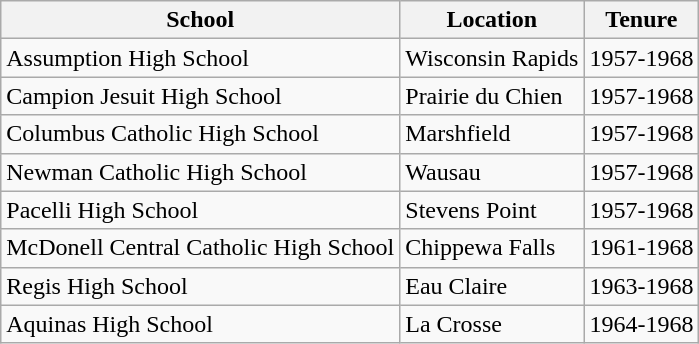<table class="wikitable">
<tr>
<th>School</th>
<th>Location</th>
<th>Tenure</th>
</tr>
<tr>
<td>Assumption High School</td>
<td>Wisconsin Rapids</td>
<td>1957-1968</td>
</tr>
<tr>
<td>Campion Jesuit High School</td>
<td>Prairie du Chien</td>
<td>1957-1968</td>
</tr>
<tr>
<td>Columbus Catholic High School</td>
<td>Marshfield</td>
<td>1957-1968</td>
</tr>
<tr>
<td>Newman Catholic High School</td>
<td>Wausau</td>
<td>1957-1968</td>
</tr>
<tr>
<td>Pacelli High School</td>
<td>Stevens Point</td>
<td>1957-1968</td>
</tr>
<tr>
<td>McDonell Central Catholic High School</td>
<td>Chippewa Falls</td>
<td>1961-1968</td>
</tr>
<tr>
<td>Regis High School</td>
<td>Eau Claire</td>
<td>1963-1968</td>
</tr>
<tr>
<td>Aquinas High School</td>
<td>La Crosse</td>
<td>1964-1968</td>
</tr>
</table>
